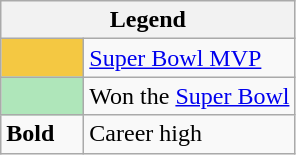<table class="wikitable">
<tr>
<th colspan="2">Legend</th>
</tr>
<tr>
<td style="background:#f4c842; width:3em;"></td>
<td><a href='#'>Super Bowl MVP</a></td>
</tr>
<tr>
<td style="background:#afe6ba; width:3em;"></td>
<td>Won the <a href='#'>Super Bowl</a></td>
</tr>
<tr>
<td><strong>Bold</strong></td>
<td>Career high</td>
</tr>
</table>
